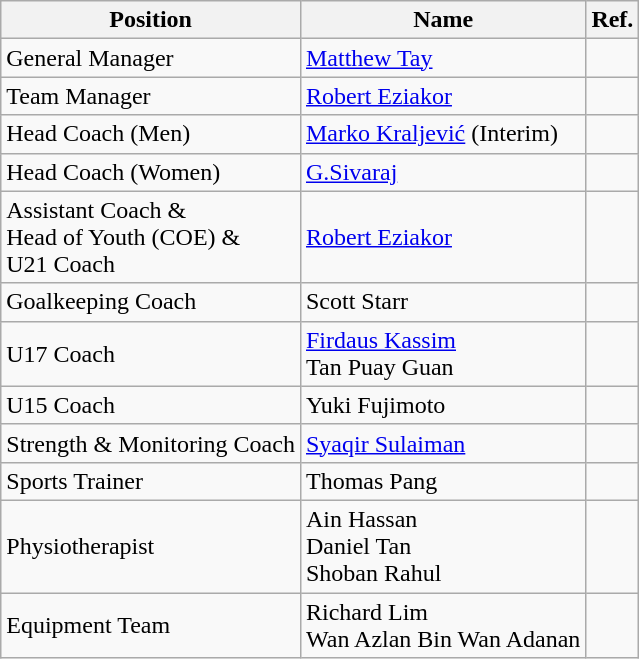<table class="wikitable">
<tr>
<th>Position</th>
<th>Name</th>
<th>Ref.</th>
</tr>
<tr>
<td>General Manager</td>
<td> <a href='#'>Matthew Tay</a></td>
<td></td>
</tr>
<tr>
<td>Team Manager</td>
<td> <a href='#'>Robert Eziakor</a></td>
<td></td>
</tr>
<tr>
<td>Head Coach (Men)</td>
<td> <a href='#'>Marko Kraljević</a> (Interim)</td>
<td></td>
</tr>
<tr>
<td>Head Coach (Women)</td>
<td> <a href='#'>G.Sivaraj</a></td>
<td></td>
</tr>
<tr>
<td>Assistant Coach & <br> Head of Youth (COE) & <br> U21 Coach</td>
<td> <a href='#'>Robert Eziakor</a></td>
<td></td>
</tr>
<tr>
<td>Goalkeeping Coach</td>
<td> Scott Starr</td>
<td></td>
</tr>
<tr>
<td>U17 Coach</td>
<td> <a href='#'>Firdaus Kassim</a> <br>  Tan Puay Guan</td>
<td></td>
</tr>
<tr>
<td>U15 Coach</td>
<td> Yuki Fujimoto</td>
<td></td>
</tr>
<tr>
<td>Strength & Monitoring Coach</td>
<td> <a href='#'>Syaqir Sulaiman</a></td>
<td></td>
</tr>
<tr>
<td>Sports Trainer</td>
<td> Thomas Pang</td>
<td></td>
</tr>
<tr>
<td>Physiotherapist</td>
<td> Ain Hassan <br>  Daniel Tan <br>  Shoban Rahul</td>
<td></td>
</tr>
<tr>
<td>Equipment Team</td>
<td> Richard Lim <br>  Wan Azlan Bin Wan Adanan</td>
<td></td>
</tr>
</table>
